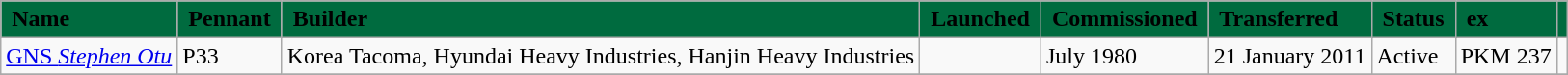<table class="wikitable">
<tr ---- bgcolor=#006b3f>
<td><strong><span> Name </span></strong></td>
<td><strong><span> Pennant </span></strong></td>
<td><strong><span> Builder </span></strong></td>
<td><strong><span> Launched </span></strong></td>
<td><strong><span> Commissioned </span></strong></td>
<td><strong><span> Transferred </span></strong></td>
<td><strong><span> Status </span></strong></td>
<td><strong><span> ex </span></strong></td>
<td></td>
</tr>
<tr>
<td><a href='#'>GNS <em>Stephen Otu</em></a></td>
<td>P33</td>
<td>Korea Tacoma, Hyundai Heavy Industries, Hanjin Heavy Industries</td>
<td></td>
<td>July 1980</td>
<td>21 January 2011</td>
<td>Active</td>
<td>PKM 237</td>
<td></td>
</tr>
<tr>
</tr>
</table>
